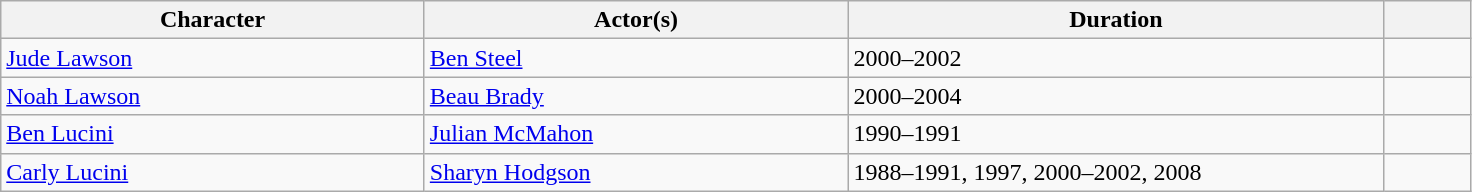<table class=wikitable>
<tr>
<th width=275>Character</th>
<th width=275>Actor(s)</th>
<th width=350>Duration</th>
<th width=50 class=unsortable></th>
</tr>
<tr>
<td><a href='#'>Jude Lawson</a></td>
<td><a href='#'>Ben Steel</a></td>
<td>2000–2002</td>
<td></td>
</tr>
<tr>
<td><a href='#'>Noah Lawson</a></td>
<td><a href='#'>Beau Brady</a></td>
<td>2000–2004</td>
<td></td>
</tr>
<tr>
<td><a href='#'>Ben Lucini</a></td>
<td><a href='#'>Julian McMahon</a></td>
<td>1990–1991</td>
<td></td>
</tr>
<tr>
<td><a href='#'>Carly Lucini</a></td>
<td><a href='#'>Sharyn Hodgson</a></td>
<td>1988–1991, 1997, 2000–2002, 2008</td>
<td></td>
</tr>
</table>
